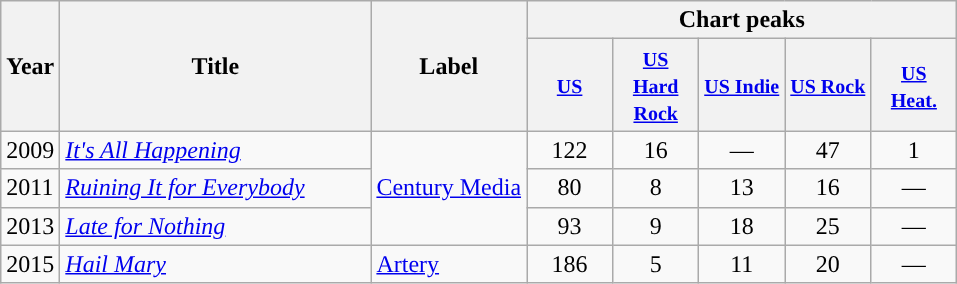<table class="wikitable">
<tr>
<th rowspan="2">Year</th>
<th style="width:200px;" rowspan="2">Title</th>
<th rowspan="2">Label</th>
<th colspan="5">Chart peaks</th>
</tr>
<tr>
<th style="width:50px;"><small><a href='#'>US</a></small><br></th>
<th style="width:50px;"><small><a href='#'>US Hard Rock</a></small><br></th>
<th style="width:50px;"><small><a href='#'>US Indie</a></small><br></th>
<th style="width:50px;}"><small><a href='#'>US Rock</a></small><br></th>
<th style="width:50px;"><small><a href='#'>US Heat.</a></small><br></th>
</tr>
<tr>
<td>2009</td>
<td><em><a href='#'>It's All Happening</a></em></td>
<td rowspan=3><a href='#'>Century Media</a></td>
<td style="text-align:center;">122</td>
<td style="text-align:center;">16</td>
<td style="text-align:center;">—</td>
<td style="text-align:center;">47</td>
<td style="text-align:center;">1</td>
</tr>
<tr>
<td>2011</td>
<td><em><a href='#'>Ruining It for Everybody</a></em></td>
<td style="text-align:center;">80</td>
<td style="text-align:center;">8</td>
<td style="text-align:center;">13</td>
<td style="text-align:center;">16</td>
<td style="text-align:center;">—</td>
</tr>
<tr>
<td>2013</td>
<td><em><a href='#'>Late for Nothing</a></em></td>
<td style="text-align:center;">93</td>
<td style="text-align:center;">9</td>
<td style="text-align:center;">18</td>
<td style="text-align:center;">25</td>
<td style="text-align:center;">—</td>
</tr>
<tr>
<td>2015</td>
<td><em><a href='#'>Hail Mary</a></em></td>
<td><a href='#'>Artery</a></td>
<td style="text-align:center;">186</td>
<td style="text-align:center;">5</td>
<td style="text-align:center;">11</td>
<td style="text-align:center;">20</td>
<td style="text-align:center;">—</td>
</tr>
</table>
